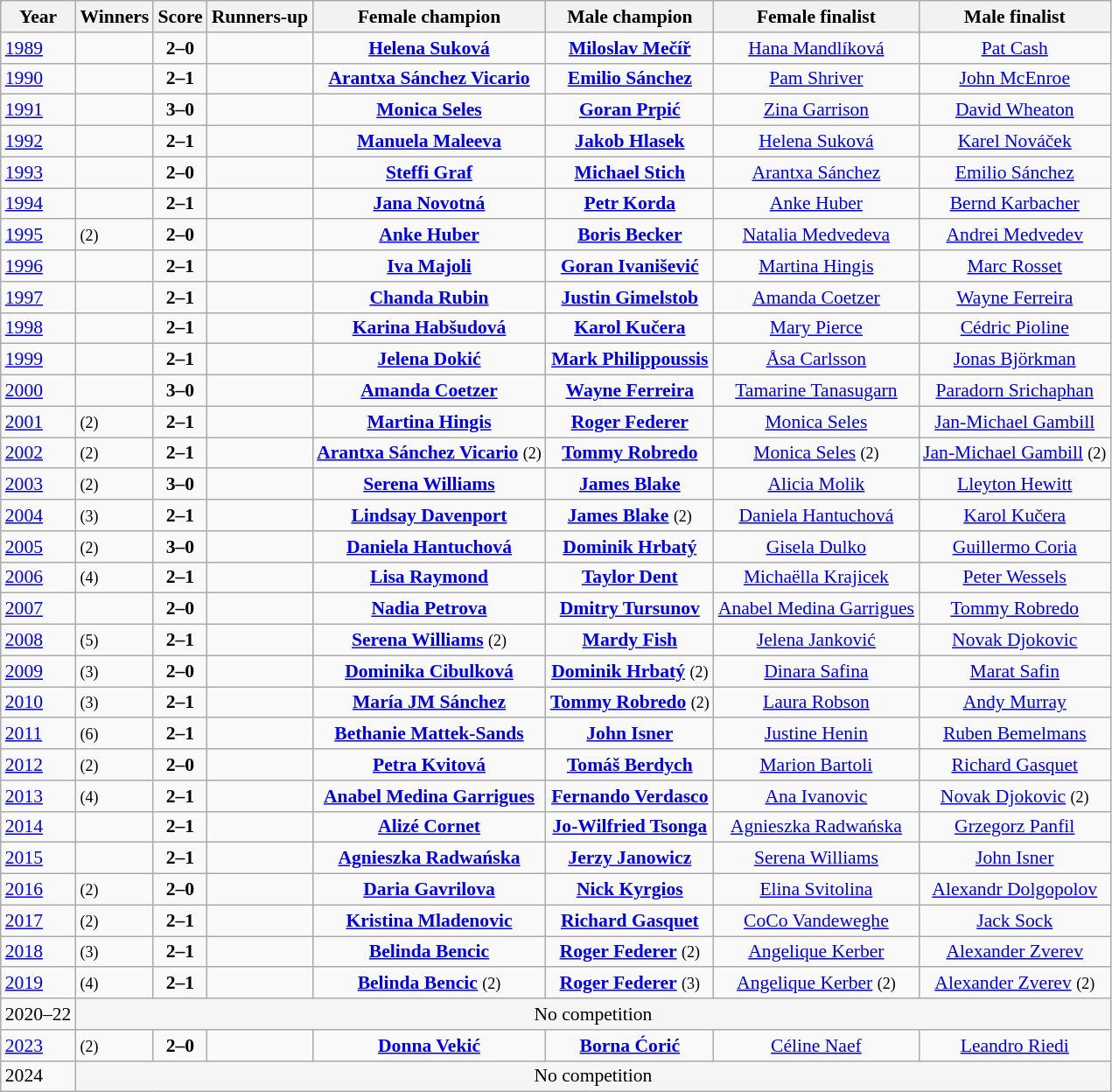<table class="wikitable sortable" style="font-size:90%">
<tr>
<th>Year</th>
<th>Winners</th>
<th>Score</th>
<th>Runners-up</th>
<th>Female champion</th>
<th>Male champion</th>
<th>Female finalist</th>
<th>Male finalist</th>
</tr>
<tr>
<td><a href='#'>1989</a></td>
<td><strong></strong></td>
<td align=center><strong>2–0</strong></td>
<td></td>
<td align=center><strong><a href='#'>Helena Suková</a></strong></td>
<td align=center><strong><a href='#'>Miloslav Mečíř</a></strong></td>
<td align=center><a href='#'>Hana Mandlíková</a></td>
<td align=center><a href='#'>Pat Cash</a></td>
</tr>
<tr>
<td><a href='#'>1990</a></td>
<td><strong></strong></td>
<td align=center><strong>2–1</strong></td>
<td></td>
<td align=center><strong><a href='#'>Arantxa Sánchez Vicario</a></strong></td>
<td align=center><strong><a href='#'>Emilio Sánchez</a> </strong></td>
<td align=center><a href='#'>Pam Shriver</a></td>
<td align=center><a href='#'>John McEnroe</a></td>
</tr>
<tr>
<td><a href='#'>1991</a></td>
<td><strong></strong></td>
<td align=center><strong>3–0</strong></td>
<td></td>
<td align=center><strong><a href='#'>Monica Seles</a></strong></td>
<td align=center><strong><a href='#'>Goran Prpić</a></strong></td>
<td align=center><a href='#'>Zina Garrison</a></td>
<td align=center><a href='#'>David Wheaton</a></td>
</tr>
<tr>
<td><a href='#'>1992</a></td>
<td><strong></strong></td>
<td align=center><strong>2–1</strong></td>
<td></td>
<td align=center><strong><a href='#'>Manuela Maleeva</a></strong></td>
<td align=center><strong><a href='#'>Jakob Hlasek</a></strong></td>
<td align=center><a href='#'>Helena Suková</a></td>
<td align=center><a href='#'>Karel Nováček</a></td>
</tr>
<tr>
<td><a href='#'>1993</a></td>
<td><strong></strong></td>
<td align=center><strong>2–0</strong></td>
<td></td>
<td align=center><strong><a href='#'>Steffi Graf</a></strong></td>
<td align=center><strong><a href='#'>Michael Stich</a></strong></td>
<td align=center><a href='#'>Arantxa Sánchez</a></td>
<td align=center><a href='#'>Emilio Sánchez</a></td>
</tr>
<tr>
<td><a href='#'>1994</a></td>
<td><strong></strong></td>
<td align=center><strong>2–1</strong></td>
<td></td>
<td align=center><strong><a href='#'>Jana Novotná</a></strong></td>
<td align=center><strong><a href='#'>Petr Korda</a> </strong></td>
<td align=center><a href='#'>Anke Huber</a></td>
<td align=center><a href='#'>Bernd Karbacher</a></td>
</tr>
<tr>
<td><a href='#'>1995</a></td>
<td><strong></strong> <small>(2)</small></td>
<td align=center><strong>2–0</strong></td>
<td></td>
<td align=center><strong><a href='#'>Anke Huber</a></strong></td>
<td align=center><strong><a href='#'>Boris Becker</a></strong></td>
<td align=center><a href='#'>Natalia Medvedeva</a></td>
<td align=center><a href='#'>Andrei Medvedev</a></td>
</tr>
<tr>
<td><a href='#'>1996</a></td>
<td><strong></strong></td>
<td align=center><strong>2–1</strong></td>
<td></td>
<td align=center><strong><a href='#'>Iva Majoli</a></strong></td>
<td align=center><strong><a href='#'>Goran Ivanišević</a></strong></td>
<td align=center><a href='#'>Martina Hingis</a></td>
<td align=center><a href='#'>Marc Rosset</a></td>
</tr>
<tr>
<td><a href='#'>1997</a></td>
<td><strong></strong></td>
<td align=center><strong>2–1</strong></td>
<td></td>
<td align=center><strong><a href='#'>Chanda Rubin</a></strong></td>
<td align=center><strong><a href='#'>Justin Gimelstob</a></strong></td>
<td align=center><a href='#'>Amanda Coetzer</a></td>
<td align=center><a href='#'>Wayne Ferreira</a></td>
</tr>
<tr>
<td><a href='#'>1998</a></td>
<td><strong></strong></td>
<td align=center><strong>2–1</strong></td>
<td></td>
<td align=center><strong><a href='#'>Karina Habšudová</a></strong></td>
<td align=center><strong><a href='#'>Karol Kučera</a></strong></td>
<td align=center><a href='#'>Mary Pierce</a></td>
<td align=center><a href='#'>Cédric Pioline</a></td>
</tr>
<tr>
<td><a href='#'>1999</a></td>
<td><strong></strong></td>
<td align=center><strong>2–1</strong></td>
<td></td>
<td align=center><strong><a href='#'>Jelena Dokić</a></strong></td>
<td align=center><strong><a href='#'>Mark Philippoussis</a> </strong></td>
<td align=center><a href='#'>Åsa Carlsson</a></td>
<td align=center><a href='#'>Jonas Björkman</a></td>
</tr>
<tr>
<td><a href='#'>2000</a></td>
<td><strong></strong></td>
<td align=center><strong>3–0</strong></td>
<td></td>
<td align=center><strong><a href='#'>Amanda Coetzer</a></strong></td>
<td align=center><strong><a href='#'>Wayne Ferreira</a></strong></td>
<td align=center><a href='#'>Tamarine Tanasugarn</a></td>
<td align=center><a href='#'>Paradorn Srichaphan</a></td>
</tr>
<tr>
<td><a href='#'>2001</a></td>
<td><strong></strong> <small>(2)</small></td>
<td align=center><strong>2–1</strong></td>
<td></td>
<td align=center><strong><a href='#'>Martina Hingis</a></strong></td>
<td align=center><strong><a href='#'>Roger Federer</a></strong></td>
<td align=center><a href='#'>Monica Seles</a></td>
<td align=center><a href='#'>Jan-Michael Gambill</a></td>
</tr>
<tr>
<td><a href='#'>2002</a></td>
<td><strong></strong> <small>(2)</small></td>
<td align=center><strong>2–1</strong></td>
<td></td>
<td align=center><strong><a href='#'>Arantxa Sánchez Vicario</a></strong> <small>(2)</small></td>
<td align=center><strong><a href='#'>Tommy Robredo</a></strong></td>
<td align=center><a href='#'>Monica Seles</a> <small>(2)</small></td>
<td align=center><a href='#'>Jan-Michael Gambill</a> <small>(2)</small></td>
</tr>
<tr>
<td><a href='#'>2003</a></td>
<td><strong></strong> <small>(2)</small></td>
<td align=center><strong>3–0</strong></td>
<td></td>
<td align=center><strong><a href='#'>Serena Williams</a></strong></td>
<td align=center><strong><a href='#'>James Blake</a></strong></td>
<td align=center><a href='#'>Alicia Molik</a></td>
<td align=center><a href='#'>Lleyton Hewitt</a></td>
</tr>
<tr>
<td><a href='#'>2004</a></td>
<td><strong></strong> <small>(3)</small></td>
<td align=center><strong>2–1</strong></td>
<td></td>
<td align=center><strong><a href='#'>Lindsay Davenport</a></strong></td>
<td align=center><strong><a href='#'>James Blake</a></strong> <small>(2)</small></td>
<td align=center><a href='#'>Daniela Hantuchová</a></td>
<td align=center><a href='#'>Karol Kučera</a></td>
</tr>
<tr>
<td><a href='#'>2005</a></td>
<td><strong></strong> <small>(2)</small></td>
<td align=center><strong>3–0</strong></td>
<td></td>
<td align=center><strong><a href='#'>Daniela Hantuchová</a></strong></td>
<td align=center><strong><a href='#'>Dominik Hrbatý</a></strong></td>
<td align=center><a href='#'>Gisela Dulko</a></td>
<td align=center><a href='#'>Guillermo Coria</a></td>
</tr>
<tr>
<td><a href='#'>2006</a></td>
<td><strong></strong> <small>(4)</small></td>
<td align=center><strong>2–1</strong></td>
<td></td>
<td align=center><strong><a href='#'>Lisa Raymond</a></strong></td>
<td align=center><strong><a href='#'>Taylor Dent</a></strong></td>
<td align=center><a href='#'>Michaëlla Krajicek</a></td>
<td align=center><a href='#'>Peter Wessels</a></td>
</tr>
<tr>
<td><a href='#'>2007</a></td>
<td><strong></strong></td>
<td align=center><strong>2–0</strong></td>
<td></td>
<td align=center><strong><a href='#'>Nadia Petrova</a></strong></td>
<td align=center><strong><a href='#'>Dmitry Tursunov</a></strong></td>
<td align=center><a href='#'>Anabel Medina Garrigues</a></td>
<td align=center><a href='#'>Tommy Robredo</a></td>
</tr>
<tr>
<td><a href='#'>2008</a></td>
<td><strong></strong> <small>(5)</small></td>
<td align=center><strong>2–1</strong></td>
<td></td>
<td align=center><strong><a href='#'>Serena Williams</a></strong> <small>(2)</small></td>
<td align=center><strong><a href='#'>Mardy Fish</a></strong></td>
<td align=center><a href='#'>Jelena Janković</a></td>
<td align=center><a href='#'>Novak Djokovic</a></td>
</tr>
<tr>
<td><a href='#'>2009</a></td>
<td><strong></strong> <small>(3)</small></td>
<td align=center><strong>2–0</strong></td>
<td></td>
<td align=center><strong><a href='#'>Dominika Cibulková</a></strong></td>
<td align=center><strong><a href='#'>Dominik Hrbatý</a></strong> <small>(2)</small></td>
<td align=center><a href='#'>Dinara Safina</a></td>
<td align=center><a href='#'>Marat Safin</a></td>
</tr>
<tr>
<td><a href='#'>2010</a></td>
<td><strong></strong> <small>(3)</small></td>
<td align=center><strong>2–1</strong></td>
<td></td>
<td align=center><strong><a href='#'>María JM Sánchez</a></strong></td>
<td align=center><strong><a href='#'>Tommy Robredo</a></strong> <small>(2)</small></td>
<td align=center><a href='#'>Laura Robson</a></td>
<td align=center><a href='#'>Andy Murray</a></td>
</tr>
<tr>
<td><a href='#'>2011</a></td>
<td><strong></strong> <small>(6)</small></td>
<td align=center><strong>2–1</strong></td>
<td></td>
<td align=center><strong><a href='#'>Bethanie Mattek-Sands</a></strong></td>
<td align=center><strong><a href='#'>John Isner</a></strong></td>
<td align=center><a href='#'>Justine Henin</a></td>
<td align=center><a href='#'>Ruben Bemelmans</a></td>
</tr>
<tr>
<td><a href='#'>2012</a></td>
<td><strong></strong> <small>(2)</small></td>
<td align=center><strong>2–0</strong></td>
<td></td>
<td align=center><strong><a href='#'>Petra Kvitová</a></strong></td>
<td align=center><strong><a href='#'>Tomáš Berdych</a></strong></td>
<td align=center><a href='#'>Marion Bartoli</a></td>
<td align=center><a href='#'>Richard Gasquet</a></td>
</tr>
<tr>
<td><a href='#'>2013</a></td>
<td><strong></strong> <small>(4)</small></td>
<td align=center><strong>2–1</strong></td>
<td></td>
<td align=center><strong><a href='#'>Anabel Medina Garrigues</a></strong></td>
<td align=center><strong><a href='#'>Fernando Verdasco</a></strong></td>
<td align=center><a href='#'>Ana Ivanovic</a></td>
<td align=center><a href='#'>Novak Djokovic</a> <small>(2)</small></td>
</tr>
<tr>
<td><a href='#'>2014</a></td>
<td><strong> </strong></td>
<td align=center><strong>2–1</strong></td>
<td></td>
<td align=center><strong><a href='#'>Alizé Cornet</a></strong></td>
<td align=center><strong><a href='#'>Jo-Wilfried Tsonga</a></strong></td>
<td align=center><a href='#'>Agnieszka Radwańska</a></td>
<td align=center><a href='#'>Grzegorz Panfil</a></td>
</tr>
<tr>
<td><a href='#'>2015</a></td>
<td><strong> </strong></td>
<td align=center><strong>2–1</strong></td>
<td></td>
<td align=center><strong><a href='#'>Agnieszka Radwańska</a></strong></td>
<td align=center><strong><a href='#'>Jerzy Janowicz</a></strong></td>
<td align=center><a href='#'>Serena Williams</a></td>
<td align=center><a href='#'>John Isner</a></td>
</tr>
<tr>
<td><a href='#'>2016</a></td>
<td><strong></strong> <small>(2)</small></td>
<td align=center><strong>2–0</strong></td>
<td></td>
<td align=center><strong><a href='#'>Daria Gavrilova</a></strong></td>
<td align=center><strong><a href='#'>Nick Kyrgios</a></strong></td>
<td align=center><a href='#'>Elina Svitolina</a></td>
<td align=center><a href='#'>Alexandr Dolgopolov</a></td>
</tr>
<tr>
<td><a href='#'>2017</a></td>
<td><strong></strong> <small>(2)</small></td>
<td align=center><strong>2–1</strong></td>
<td></td>
<td align=center><strong><a href='#'>Kristina Mladenovic</a></strong></td>
<td align=center><strong><a href='#'>Richard Gasquet</a></strong></td>
<td align=center><a href='#'>CoCo Vandeweghe</a></td>
<td align=center><a href='#'>Jack Sock</a></td>
</tr>
<tr>
<td><a href='#'>2018</a></td>
<td><strong></strong> <small>(3)</small></td>
<td align=center><strong>2–1</strong></td>
<td></td>
<td align=center><strong><a href='#'>Belinda Bencic</a></strong></td>
<td align=center><strong><a href='#'>Roger Federer</a></strong> <small>(2)</small></td>
<td align=center><a href='#'>Angelique Kerber</a></td>
<td align=center><a href='#'>Alexander Zverev</a></td>
</tr>
<tr>
<td><a href='#'>2019</a></td>
<td><strong></strong> <small>(4)</small></td>
<td align=center><strong>2–1</strong></td>
<td></td>
<td align=center><strong><a href='#'>Belinda Bencic</a></strong> <small>(2)</small></td>
<td align=center><strong><a href='#'>Roger Federer</a></strong> <small>(3)</small></td>
<td align=center><a href='#'>Angelique Kerber</a> <small>(2)</small></td>
<td align=center><a href='#'>Alexander Zverev</a> <small>(2)</small></td>
</tr>
<tr>
<td>2020–22</td>
<td colspan="7" style="background:#f5f5f5; text-align:center;">No competition</td>
</tr>
<tr>
<td><a href='#'>2023</a></td>
<td><strong></strong> <small>(2)</small></td>
<td align=center><strong>2–0</strong></td>
<td></td>
<td align=center><strong><a href='#'>Donna Vekić</a></strong></td>
<td align=center><strong><a href='#'>Borna Ćorić</a></strong></td>
<td align=center><a href='#'>Céline Naef</a></td>
<td align=center><a href='#'>Leandro Riedi</a></td>
</tr>
<tr>
<td>2024</td>
<td colspan="7" style="background:#f5f5f5; text-align:center;">No competition</td>
</tr>
</table>
